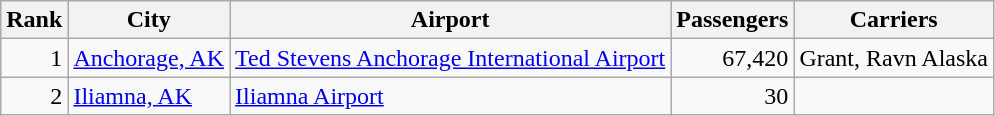<table class="wikitable">
<tr>
<th>Rank</th>
<th>City</th>
<th>Airport</th>
<th>Passengers</th>
<th>Carriers</th>
</tr>
<tr>
<td align=right>1</td>
<td><a href='#'>Anchorage, AK</a></td>
<td><a href='#'>Ted Stevens Anchorage International Airport</a></td>
<td align=right>67,420</td>
<td>Grant, Ravn Alaska</td>
</tr>
<tr>
<td align=right>2</td>
<td><a href='#'>Iliamna, AK</a></td>
<td><a href='#'>Iliamna Airport</a></td>
<td align=right>30</td>
<td></td>
</tr>
</table>
